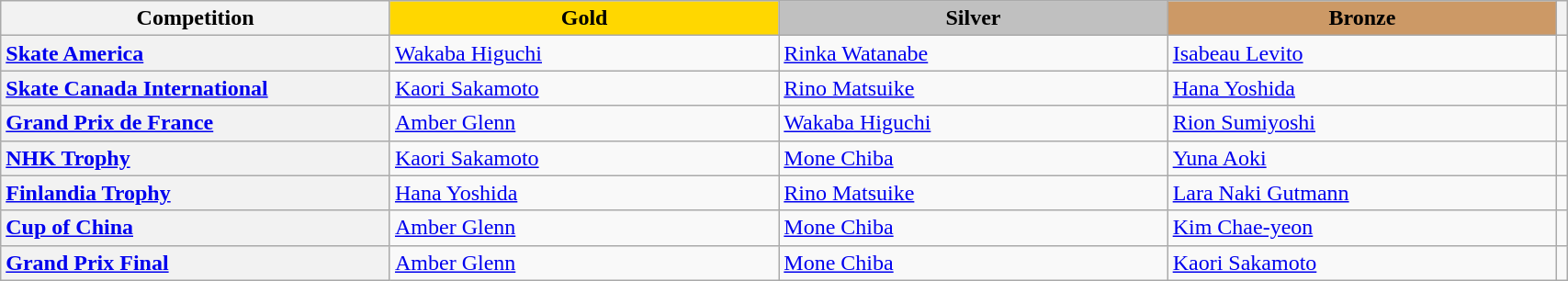<table class="wikitable unsortable" style="text-align:left; width:90%">
<tr>
<th scope="col" style="text-align:center; width:25%">Competition</th>
<td scope="col" style="text-align:center; width:25%; background:gold"><strong>Gold</strong></td>
<td scope="col" style="text-align:center; width:25%; background:silver"><strong>Silver</strong></td>
<td scope="col" style="text-align:center; width:25%; background:#c96"><strong>Bronze</strong></td>
<th scope="col" style="text-align:center"></th>
</tr>
<tr>
<th scope="row" style="text-align:left"> <a href='#'>Skate America</a></th>
<td> <a href='#'>Wakaba Higuchi</a></td>
<td> <a href='#'>Rinka Watanabe</a></td>
<td> <a href='#'>Isabeau Levito</a></td>
<td></td>
</tr>
<tr>
<th scope="row" style="text-align:left"> <a href='#'>Skate Canada International</a></th>
<td> <a href='#'>Kaori Sakamoto</a></td>
<td> <a href='#'>Rino Matsuike</a></td>
<td> <a href='#'>Hana Yoshida</a></td>
<td></td>
</tr>
<tr>
<th scope="row" style="text-align:left"> <a href='#'>Grand Prix de France</a></th>
<td> <a href='#'>Amber Glenn</a></td>
<td> <a href='#'>Wakaba Higuchi</a></td>
<td> <a href='#'>Rion Sumiyoshi</a></td>
<td></td>
</tr>
<tr>
<th scope="row" style="text-align:left"> <a href='#'>NHK Trophy</a></th>
<td> <a href='#'>Kaori Sakamoto</a></td>
<td> <a href='#'>Mone Chiba</a></td>
<td> <a href='#'>Yuna Aoki</a></td>
<td></td>
</tr>
<tr>
<th scope="row" style="text-align:left"> <a href='#'>Finlandia Trophy</a></th>
<td> <a href='#'>Hana Yoshida</a></td>
<td> <a href='#'>Rino Matsuike</a></td>
<td> <a href='#'>Lara Naki Gutmann</a></td>
<td></td>
</tr>
<tr>
<th scope="row" style="text-align:left"> <a href='#'>Cup of China</a></th>
<td> <a href='#'>Amber Glenn</a></td>
<td> <a href='#'>Mone Chiba</a></td>
<td> <a href='#'>Kim Chae-yeon</a></td>
<td></td>
</tr>
<tr>
<th scope="row" style="text-align:left"> <a href='#'>Grand Prix Final</a></th>
<td> <a href='#'>Amber Glenn</a></td>
<td> <a href='#'>Mone Chiba</a></td>
<td> <a href='#'>Kaori Sakamoto</a></td>
<td></td>
</tr>
</table>
